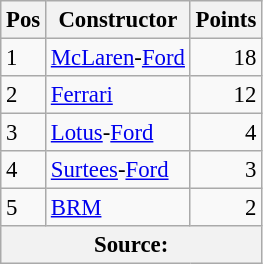<table class="wikitable" style="font-size: 95%;">
<tr>
<th>Pos</th>
<th>Constructor</th>
<th>Points</th>
</tr>
<tr>
<td>1</td>
<td> <a href='#'>McLaren</a>-<a href='#'>Ford</a></td>
<td align="right">18</td>
</tr>
<tr>
<td>2</td>
<td> <a href='#'>Ferrari</a></td>
<td align="right">12</td>
</tr>
<tr>
<td>3</td>
<td> <a href='#'>Lotus</a>-<a href='#'>Ford</a></td>
<td align="right">4</td>
</tr>
<tr>
<td>4</td>
<td> <a href='#'>Surtees</a>-<a href='#'>Ford</a></td>
<td align="right">3</td>
</tr>
<tr>
<td>5</td>
<td> <a href='#'>BRM</a></td>
<td align="right">2</td>
</tr>
<tr>
<th colspan=4>Source: </th>
</tr>
</table>
